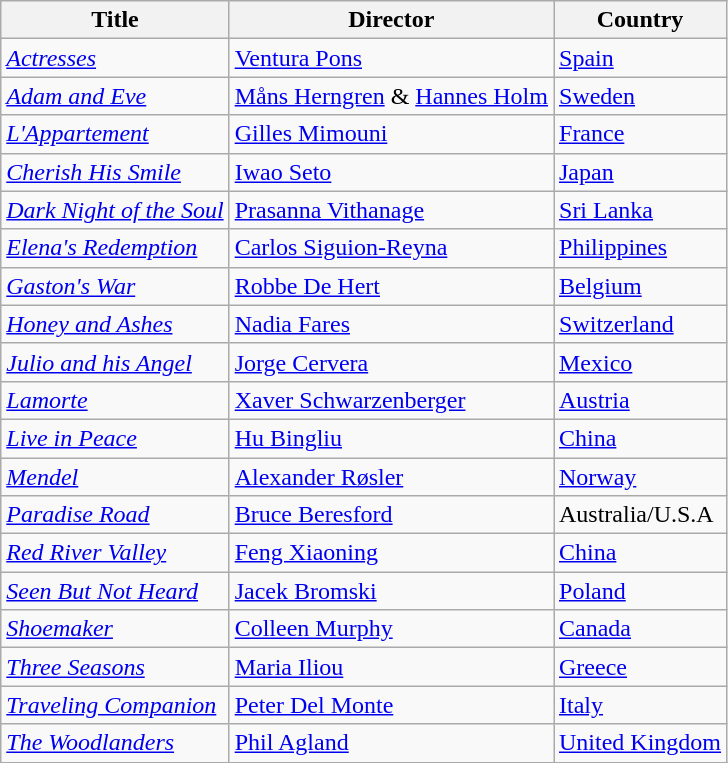<table class="wikitable">
<tr>
<th>Title</th>
<th>Director</th>
<th>Country</th>
</tr>
<tr>
<td><em><a href='#'>Actresses</a></em></td>
<td><a href='#'>Ventura Pons</a></td>
<td><a href='#'>Spain</a></td>
</tr>
<tr>
<td><em><a href='#'>Adam and Eve</a></em></td>
<td><a href='#'>Måns Herngren</a> & <a href='#'>Hannes Holm</a></td>
<td><a href='#'>Sweden</a></td>
</tr>
<tr>
<td><em><a href='#'>L'Appartement</a></em></td>
<td><a href='#'>Gilles Mimouni</a></td>
<td><a href='#'>France</a></td>
</tr>
<tr>
<td><em><a href='#'>Cherish His Smile</a></em></td>
<td><a href='#'>Iwao Seto</a></td>
<td><a href='#'>Japan</a></td>
</tr>
<tr>
<td><em><a href='#'>Dark Night of the Soul</a></em></td>
<td><a href='#'>Prasanna Vithanage</a></td>
<td><a href='#'>Sri Lanka</a></td>
</tr>
<tr>
<td><em><a href='#'>Elena's Redemption</a></em></td>
<td><a href='#'>Carlos Siguion-Reyna</a></td>
<td><a href='#'>Philippines</a></td>
</tr>
<tr>
<td><em><a href='#'>Gaston's War</a></em></td>
<td><a href='#'>Robbe De Hert</a></td>
<td><a href='#'>Belgium</a></td>
</tr>
<tr>
<td><em><a href='#'>Honey and Ashes</a></em></td>
<td><a href='#'>Nadia Fares</a></td>
<td><a href='#'>Switzerland</a></td>
</tr>
<tr>
<td><em><a href='#'>Julio and his Angel</a></em></td>
<td><a href='#'>Jorge Cervera</a></td>
<td><a href='#'>Mexico</a></td>
</tr>
<tr>
<td><em><a href='#'>Lamorte</a></em></td>
<td><a href='#'>Xaver Schwarzenberger</a></td>
<td><a href='#'>Austria</a></td>
</tr>
<tr>
<td><em><a href='#'>Live in Peace</a></em></td>
<td><a href='#'>Hu Bingliu</a></td>
<td><a href='#'>China</a></td>
</tr>
<tr>
<td><em><a href='#'>Mendel</a></em></td>
<td><a href='#'>Alexander Røsler</a></td>
<td><a href='#'>Norway</a></td>
</tr>
<tr>
<td><em><a href='#'>Paradise Road</a></em></td>
<td><a href='#'>Bruce Beresford</a></td>
<td>Australia/U.S.A</td>
</tr>
<tr>
<td><em><a href='#'>Red River Valley</a></em></td>
<td><a href='#'>Feng Xiaoning</a></td>
<td><a href='#'>China</a></td>
</tr>
<tr>
<td><em><a href='#'>Seen But Not Heard</a></em></td>
<td><a href='#'>Jacek Bromski</a></td>
<td><a href='#'>Poland</a></td>
</tr>
<tr>
<td><em><a href='#'>Shoemaker</a></em></td>
<td><a href='#'>Colleen Murphy</a></td>
<td><a href='#'>Canada</a></td>
</tr>
<tr>
<td><em><a href='#'>Three Seasons</a></em></td>
<td><a href='#'>Maria Iliou</a></td>
<td><a href='#'>Greece</a></td>
</tr>
<tr>
<td><em><a href='#'>Traveling Companion</a></em></td>
<td><a href='#'>Peter Del Monte</a></td>
<td><a href='#'>Italy</a></td>
</tr>
<tr>
<td><em><a href='#'>The Woodlanders</a></em></td>
<td><a href='#'>Phil Agland</a></td>
<td><a href='#'>United Kingdom</a></td>
</tr>
<tr>
</tr>
</table>
